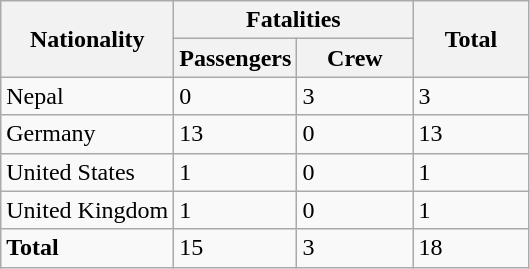<table class="wikitable">
<tr>
<th rowspan=2>Nationality</th>
<th colspan=2>Fatalities</th>
<th rowspan="2" style="width:70px;">Total</th>
</tr>
<tr>
<th style="width:70px;">Passengers</th>
<th style="width:70px;">Crew</th>
</tr>
<tr>
<td>Nepal</td>
<td>0</td>
<td>3</td>
<td>3</td>
</tr>
<tr>
<td>Germany</td>
<td>13</td>
<td>0</td>
<td>13</td>
</tr>
<tr>
<td>United States</td>
<td>1</td>
<td>0</td>
<td>1</td>
</tr>
<tr>
<td>United Kingdom</td>
<td>1</td>
<td>0</td>
<td>1</td>
</tr>
<tr>
<td><strong>Total</strong></td>
<td>15</td>
<td>3</td>
<td>18</td>
</tr>
</table>
